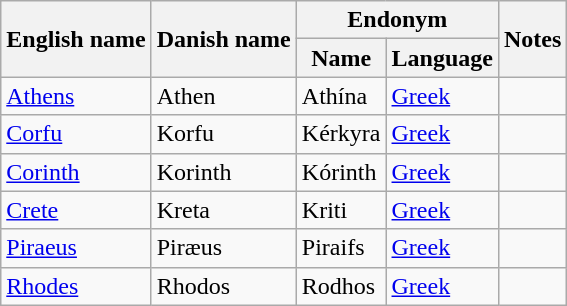<table class="wikitable sortable mw-collapsible">
<tr>
<th rowspan="2">English name</th>
<th rowspan="2">Danish name</th>
<th colspan="2">Endonym</th>
<th rowspan="2">Notes</th>
</tr>
<tr>
<th>Name</th>
<th>Language</th>
</tr>
<tr>
<td><a href='#'>Athens</a></td>
<td>Athen</td>
<td>Athína</td>
<td><a href='#'>Greek</a></td>
<td></td>
</tr>
<tr>
<td><a href='#'>Corfu</a></td>
<td>Korfu</td>
<td>Kérkyra</td>
<td><a href='#'>Greek</a></td>
<td></td>
</tr>
<tr>
<td><a href='#'>Corinth</a></td>
<td>Korinth</td>
<td>Kórinth</td>
<td><a href='#'>Greek</a></td>
<td></td>
</tr>
<tr>
<td><a href='#'>Crete</a></td>
<td>Kreta</td>
<td>Kriti</td>
<td><a href='#'>Greek</a></td>
<td></td>
</tr>
<tr>
<td><a href='#'>Piraeus</a></td>
<td>Piræus</td>
<td>Piraifs</td>
<td><a href='#'>Greek</a></td>
<td></td>
</tr>
<tr>
<td><a href='#'>Rhodes</a></td>
<td>Rhodos</td>
<td>Rodhos</td>
<td><a href='#'>Greek</a></td>
<td></td>
</tr>
</table>
